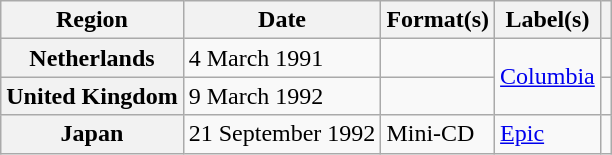<table class="wikitable plainrowheaders">
<tr>
<th scope="col">Region</th>
<th scope="col">Date</th>
<th scope="col">Format(s)</th>
<th scope="col">Label(s)</th>
<th scope="col"></th>
</tr>
<tr>
<th scope="row">Netherlands</th>
<td>4 March 1991</td>
<td></td>
<td rowspan="2"><a href='#'>Columbia</a></td>
<td></td>
</tr>
<tr>
<th scope="row">United Kingdom</th>
<td>9 March 1992</td>
<td></td>
<td></td>
</tr>
<tr>
<th scope="row">Japan</th>
<td>21 September 1992</td>
<td>Mini-CD</td>
<td><a href='#'>Epic</a></td>
<td></td>
</tr>
</table>
